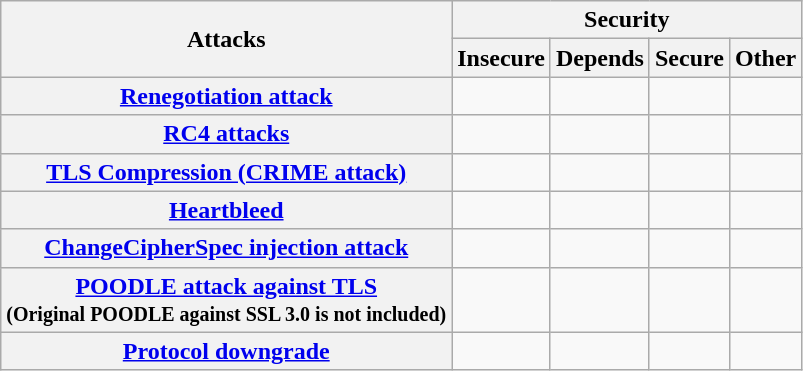<table class="wikitable"style=text-align:center>
<tr>
<th scope=col rowspan=2>Attacks</th>
<th scope=col colspan=4>Security</th>
</tr>
<tr>
<th scope=col>Insecure</th>
<th scope=col>Depends</th>
<th scope=col>Secure</th>
<th scope=col>Other</th>
</tr>
<tr>
<th scope=row><a href='#'>Renegotiation attack</a></th>
<td></td>
<td></td>
<td></td>
<td></td>
</tr>
<tr>
<th scope=row><a href='#'>RC4 attacks</a></th>
<td></td>
<td></td>
<td></td>
<td></td>
</tr>
<tr>
<th scope=row><a href='#'>TLS Compression (CRIME attack)</a></th>
<td></td>
<td></td>
<td></td>
<td></td>
</tr>
<tr>
<th scope=row><a href='#'>Heartbleed</a></th>
<td></td>
<td></td>
<td></td>
<td></td>
</tr>
<tr>
<th scope=row><a href='#'>ChangeCipherSpec injection attack</a></th>
<td></td>
<td></td>
<td></td>
<td></td>
</tr>
<tr>
<th scope=row><a href='#'>POODLE attack against TLS</a><br><small>(Original POODLE against SSL 3.0 is not included)</small></th>
<td></td>
<td></td>
<td></td>
<td></td>
</tr>
<tr>
<th scope=row><a href='#'>Protocol downgrade</a></th>
<td></td>
<td></td>
<td></td>
<td></td>
</tr>
</table>
